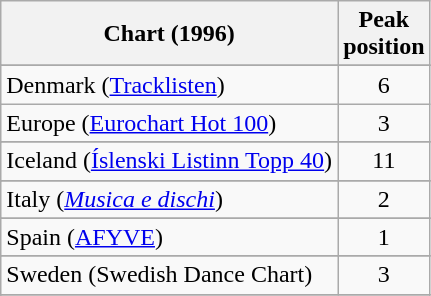<table class="wikitable sortable">
<tr>
<th scope="col">Chart (1996)</th>
<th scope="col">Peak<br>position</th>
</tr>
<tr>
</tr>
<tr>
</tr>
<tr>
</tr>
<tr>
</tr>
<tr>
</tr>
<tr>
<td>Denmark (<a href='#'>Tracklisten</a>)</td>
<td align="center">6</td>
</tr>
<tr>
<td>Europe (<a href='#'>Eurochart Hot 100</a>)</td>
<td align="center">3</td>
</tr>
<tr>
</tr>
<tr>
</tr>
<tr>
</tr>
<tr>
</tr>
<tr>
<td>Iceland (<a href='#'>Íslenski Listinn Topp 40</a>)</td>
<td align="center">11</td>
</tr>
<tr>
</tr>
<tr>
<td>Italy (<em><a href='#'>Musica e dischi</a></em>)</td>
<td align="center">2</td>
</tr>
<tr>
</tr>
<tr>
</tr>
<tr>
</tr>
<tr>
</tr>
<tr>
<td>Spain (<a href='#'>AFYVE</a>)</td>
<td align="center">1</td>
</tr>
<tr>
</tr>
<tr>
<td>Sweden (Swedish Dance Chart)</td>
<td align="center">3</td>
</tr>
<tr>
</tr>
<tr>
</tr>
<tr>
</tr>
</table>
